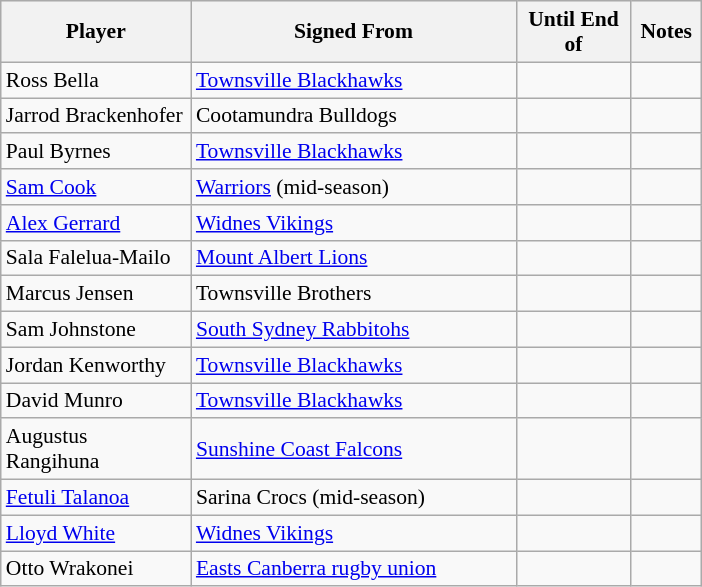<table class="wikitable" style="font-size:90%">
<tr style="background:#efefef;">
<th style="width:120px;">Player</th>
<th style="width:210px;">Signed From</th>
<th style="width:70px;">Until End of</th>
<th style="width:40px;">Notes</th>
</tr>
<tr>
<td>Ross Bella</td>
<td> <a href='#'>Townsville Blackhawks</a></td>
<td></td>
<td></td>
</tr>
<tr>
<td>Jarrod Brackenhofer</td>
<td> Cootamundra Bulldogs</td>
<td></td>
<td></td>
</tr>
<tr>
<td>Paul Byrnes</td>
<td> <a href='#'>Townsville Blackhawks</a></td>
<td></td>
<td></td>
</tr>
<tr>
<td><a href='#'>Sam Cook</a></td>
<td> <a href='#'>Warriors</a> (mid-season)</td>
<td></td>
<td></td>
</tr>
<tr>
<td><a href='#'>Alex Gerrard</a></td>
<td> <a href='#'>Widnes Vikings</a></td>
<td></td>
<td></td>
</tr>
<tr>
<td>Sala Falelua-Mailo</td>
<td> <a href='#'>Mount Albert Lions</a></td>
<td></td>
<td></td>
</tr>
<tr>
<td>Marcus Jensen</td>
<td> Townsville Brothers</td>
<td></td>
<td></td>
</tr>
<tr>
<td>Sam Johnstone</td>
<td> <a href='#'>South Sydney Rabbitohs</a></td>
<td></td>
<td></td>
</tr>
<tr>
<td>Jordan Kenworthy</td>
<td> <a href='#'>Townsville Blackhawks</a></td>
<td></td>
<td></td>
</tr>
<tr>
<td>David Munro</td>
<td> <a href='#'>Townsville Blackhawks</a></td>
<td></td>
<td></td>
</tr>
<tr>
<td>Augustus Rangihuna</td>
<td> <a href='#'>Sunshine Coast Falcons</a></td>
<td></td>
<td></td>
</tr>
<tr>
<td><a href='#'>Fetuli Talanoa</a></td>
<td> Sarina Crocs (mid-season)</td>
<td></td>
<td></td>
</tr>
<tr>
<td><a href='#'>Lloyd White</a></td>
<td> <a href='#'>Widnes Vikings</a></td>
<td></td>
<td></td>
</tr>
<tr>
<td>Otto Wrakonei</td>
<td> <a href='#'>Easts Canberra rugby union</a></td>
<td></td>
<td></td>
</tr>
</table>
